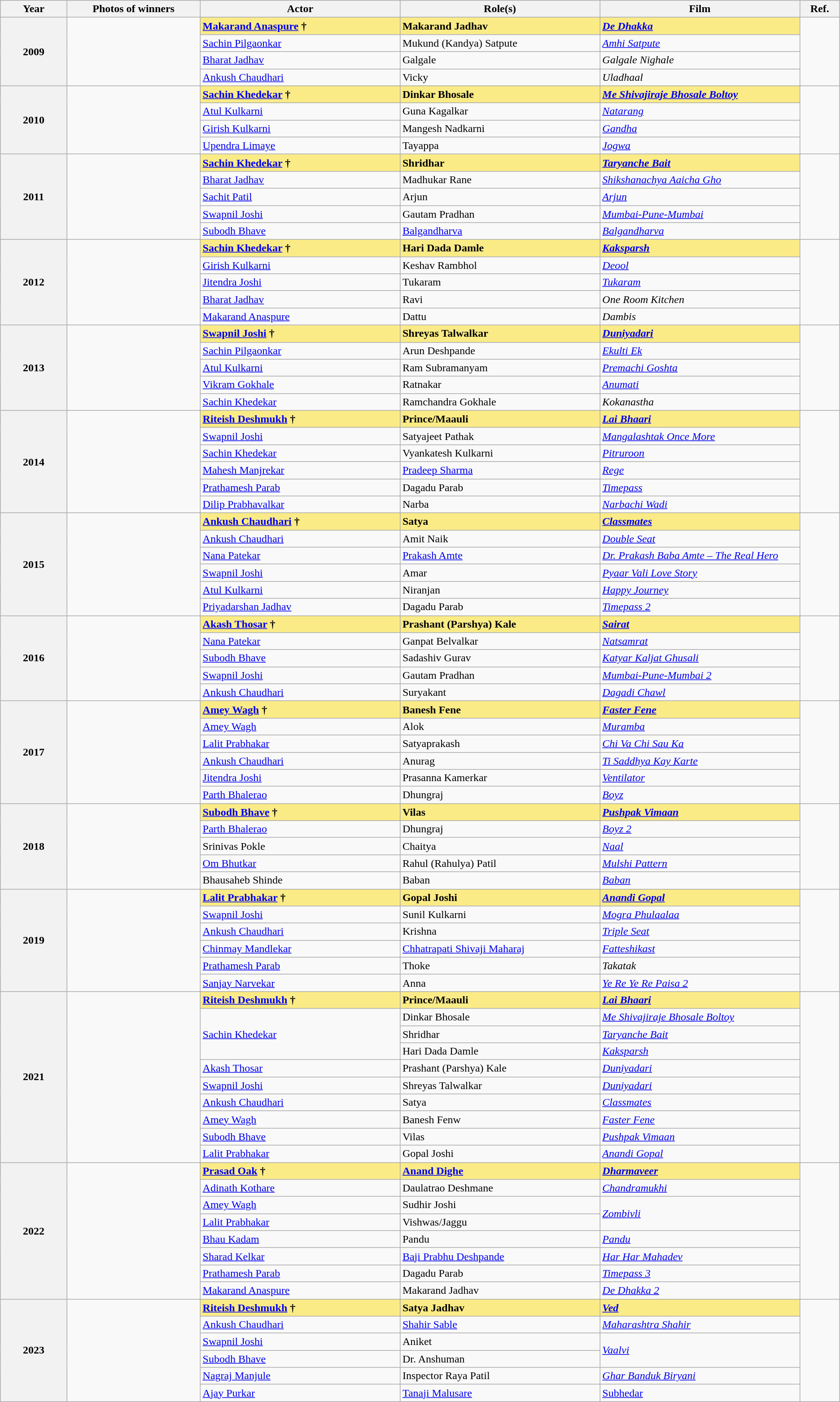<table class="wikitable sortable" style="text-align:left;"rowspan="2">
<tr>
<th scope="col" style="width:5%; text-align:center;">Year</th>
<th scope="col" style="width:10%;text-align:center;">Photos of winners</th>
<th scope="col" style="width:15%;text-align:center;">Actor</th>
<th scope="col" style="width:15%;text-align:center;">Role(s)</th>
<th scope="col" style="width:15%;text-align:center;">Film</th>
<th scope="col" style="width:3%;text-align:center;">Ref.</th>
</tr>
<tr>
<th rowspan="4" scope="row" style="text-align:center">2009</th>
<td rowspan="4" style="text-align:center"></td>
<td style="background:#FAEB86;"><strong><a href='#'>Makarand Anaspure</a> †</strong></td>
<td style="background:#FAEB86;"><strong> Makarand Jadhav</strong></td>
<td style="background:#FAEB86;"><strong><em><a href='#'>De Dhakka</a></em></strong></td>
<td rowspan="4"></td>
</tr>
<tr>
<td><a href='#'>Sachin Pilgaonkar</a></td>
<td>Mukund (Kandya) Satpute</td>
<td><em><a href='#'>Amhi Satpute</a></em></td>
</tr>
<tr>
<td><a href='#'>Bharat Jadhav</a></td>
<td>Galgale</td>
<td><em>Galgale Nighale</em></td>
</tr>
<tr>
<td><a href='#'>Ankush Chaudhari</a></td>
<td>Vicky</td>
<td><em>Uladhaal</em></td>
</tr>
<tr>
<th rowspan="4" scope="row" style="text-align:center">2010</th>
<td rowspan="4" style="text-align:center"></td>
<td style="background:#FAEB86;"><strong><a href='#'>Sachin Khedekar</a> †</strong></td>
<td style="background:#FAEB86;"><strong> Dinkar Bhosale</strong></td>
<td style="background:#FAEB86;"><strong><em><a href='#'>Me Shivajiraje Bhosale Boltoy</a></em></strong></td>
<td rowspan="4"></td>
</tr>
<tr>
<td><a href='#'>Atul Kulkarni</a></td>
<td>Guna Kagalkar</td>
<td><em><a href='#'>Natarang</a></em></td>
</tr>
<tr>
<td><a href='#'>Girish Kulkarni</a></td>
<td>Mangesh Nadkarni</td>
<td><em><a href='#'>Gandha</a></em></td>
</tr>
<tr>
<td><a href='#'>Upendra Limaye</a></td>
<td>Tayappa</td>
<td><em><a href='#'>Jogwa</a></em></td>
</tr>
<tr>
<th rowspan="5" scope="row" style="text-align:center">2011</th>
<td rowspan="5" style="text-align:center"></td>
<td style="background:#FAEB86;"><strong><a href='#'>Sachin Khedekar</a> †</strong></td>
<td style="background:#FAEB86;"><strong> Shridhar</strong></td>
<td style="background:#FAEB86;"><strong><em><a href='#'>Taryanche Bait</a></em></strong></td>
<td rowspan="5"></td>
</tr>
<tr>
<td><a href='#'>Bharat Jadhav</a></td>
<td>Madhukar Rane</td>
<td><em><a href='#'>Shikshanachya Aaicha Gho</a></em></td>
</tr>
<tr>
<td><a href='#'>Sachit Patil</a></td>
<td>Arjun</td>
<td><em><a href='#'>Arjun</a></em></td>
</tr>
<tr>
<td><a href='#'>Swapnil Joshi</a></td>
<td>Gautam Pradhan</td>
<td><em><a href='#'>Mumbai-Pune-Mumbai</a></em></td>
</tr>
<tr>
<td><a href='#'>Subodh Bhave</a></td>
<td><a href='#'>Balgandharva</a></td>
<td><em><a href='#'>Balgandharva</a></em></td>
</tr>
<tr>
<th rowspan="5" scope="row" style="text-align:center">2012</th>
<td rowspan="5" style="text-align:center"></td>
<td style="background:#FAEB86;"><strong><a href='#'>Sachin Khedekar</a> †</strong></td>
<td style="background:#FAEB86;"><strong> Hari Dada Damle</strong></td>
<td style="background:#FAEB86;"><strong><em><a href='#'>Kaksparsh</a></em></strong></td>
<td rowspan="5"></td>
</tr>
<tr>
<td><a href='#'>Girish Kulkarni</a></td>
<td>Keshav Rambhol</td>
<td><em><a href='#'>Deool</a></em></td>
</tr>
<tr>
<td><a href='#'>Jitendra Joshi</a></td>
<td>Tukaram</td>
<td><em><a href='#'>Tukaram</a></em></td>
</tr>
<tr>
<td><a href='#'>Bharat Jadhav</a></td>
<td>Ravi</td>
<td><em>One Room Kitchen</em></td>
</tr>
<tr>
<td><a href='#'>Makarand Anaspure</a></td>
<td>Dattu</td>
<td><em>Dambis</em></td>
</tr>
<tr>
<th rowspan="5" scope="row" style="text-align:center">2013</th>
<td rowspan="5" style="text-align:center"></td>
<td style="background:#FAEB86;"><strong><a href='#'>Swapnil Joshi</a> †</strong></td>
<td style="background:#FAEB86;"><strong> Shreyas Talwalkar</strong></td>
<td style="background:#FAEB86;"><strong><em><a href='#'>Duniyadari</a></em></strong></td>
<td rowspan="5"></td>
</tr>
<tr>
<td><a href='#'>Sachin Pilgaonkar</a></td>
<td>Arun Deshpande</td>
<td><em><a href='#'>Ekulti Ek</a></em></td>
</tr>
<tr>
<td><a href='#'>Atul Kulkarni</a></td>
<td>Ram Subramanyam</td>
<td><em><a href='#'>Premachi Goshta</a></em></td>
</tr>
<tr>
<td><a href='#'>Vikram Gokhale</a></td>
<td>Ratnakar</td>
<td><em><a href='#'>Anumati</a></em></td>
</tr>
<tr>
<td><a href='#'>Sachin Khedekar</a></td>
<td>Ramchandra Gokhale</td>
<td><em>Kokanastha</em></td>
</tr>
<tr>
<th rowspan="6" scope="row" style="text-align:center">2014</th>
<td rowspan="6" style="text-align:center"></td>
<td style="background:#FAEB86;"><strong><a href='#'>Riteish Deshmukh</a> †</strong></td>
<td style="background:#FAEB86;"><strong> Prince/Maauli</strong></td>
<td style="background:#FAEB86;"><strong><em><a href='#'>Lai Bhaari</a></em></strong></td>
<td rowspan="6"></td>
</tr>
<tr>
<td><a href='#'>Swapnil Joshi</a></td>
<td>Satyajeet Pathak</td>
<td><em><a href='#'>Mangalashtak Once More</a></em></td>
</tr>
<tr>
<td><a href='#'>Sachin Khedekar</a></td>
<td>Vyankatesh Kulkarni</td>
<td><em><a href='#'>Pitruroon</a></em></td>
</tr>
<tr>
<td><a href='#'>Mahesh Manjrekar</a></td>
<td><a href='#'>Pradeep Sharma</a></td>
<td><em><a href='#'>Rege</a></em></td>
</tr>
<tr>
<td><a href='#'>Prathamesh Parab</a></td>
<td>Dagadu Parab</td>
<td><em><a href='#'>Timepass</a></em></td>
</tr>
<tr>
<td><a href='#'>Dilip Prabhavalkar</a></td>
<td>Narba</td>
<td><em><a href='#'>Narbachi Wadi</a></em></td>
</tr>
<tr>
<th rowspan="6" scope="row" style="text-align:center">2015</th>
<td rowspan="6" style="text-align:center"></td>
<td style="background:#FAEB86;"><strong><a href='#'>Ankush Chaudhari</a> †</strong></td>
<td style="background:#FAEB86;"><strong> Satya</strong></td>
<td style="background:#FAEB86;"><strong><em><a href='#'>Classmates</a></em></strong></td>
<td rowspan="6"></td>
</tr>
<tr>
<td><a href='#'>Ankush Chaudhari</a></td>
<td>Amit Naik</td>
<td><em><a href='#'>Double Seat</a></em></td>
</tr>
<tr>
<td><a href='#'>Nana Patekar</a></td>
<td><a href='#'>Prakash Amte</a></td>
<td><em><a href='#'>Dr. Prakash Baba Amte – The Real Hero</a></em></td>
</tr>
<tr>
<td><a href='#'>Swapnil Joshi</a></td>
<td>Amar</td>
<td><em><a href='#'>Pyaar Vali Love Story</a></em></td>
</tr>
<tr>
<td><a href='#'>Atul Kulkarni</a></td>
<td>Niranjan</td>
<td><em><a href='#'>Happy Journey</a></em></td>
</tr>
<tr>
<td><a href='#'>Priyadarshan Jadhav</a></td>
<td>Dagadu Parab</td>
<td><em><a href='#'>Timepass 2</a></em></td>
</tr>
<tr>
<th rowspan="5" scope="row" style="text-align:center">2016</th>
<td rowspan="5" style="text-align:center"></td>
<td style="background:#FAEB86;"><strong><a href='#'>Akash Thosar</a> †</strong></td>
<td style="background:#FAEB86;"><strong> Prashant (Parshya) Kale</strong></td>
<td style="background:#FAEB86;"><strong><em><a href='#'>Sairat</a></em></strong></td>
<td rowspan="5"></td>
</tr>
<tr>
<td><a href='#'>Nana Patekar</a></td>
<td>Ganpat Belvalkar</td>
<td><em><a href='#'>Natsamrat</a></em></td>
</tr>
<tr>
<td><a href='#'>Subodh Bhave</a></td>
<td>Sadashiv Gurav</td>
<td><em><a href='#'>Katyar Kaljat Ghusali</a></em></td>
</tr>
<tr>
<td><a href='#'>Swapnil Joshi</a></td>
<td>Gautam Pradhan</td>
<td><em><a href='#'>Mumbai-Pune-Mumbai 2</a></em></td>
</tr>
<tr>
<td><a href='#'>Ankush Chaudhari</a></td>
<td>Suryakant</td>
<td><em><a href='#'>Dagadi Chawl</a></em></td>
</tr>
<tr>
<th rowspan="6" scope="row" style="text-align:center">2017</th>
<td rowspan="6" style="text-align:center"></td>
<td style="background:#FAEB86;"><strong><a href='#'>Amey Wagh</a> †</strong></td>
<td style="background:#FAEB86;"><strong> Banesh Fene</strong></td>
<td style="background:#FAEB86;"><strong><em><a href='#'>Faster Fene</a></em></strong></td>
<td rowspan="6"></td>
</tr>
<tr>
<td><a href='#'>Amey Wagh</a></td>
<td>Alok</td>
<td><em><a href='#'>Muramba</a></em></td>
</tr>
<tr>
<td><a href='#'>Lalit Prabhakar</a></td>
<td>Satyaprakash</td>
<td><em><a href='#'>Chi Va Chi Sau Ka</a></em></td>
</tr>
<tr>
<td><a href='#'>Ankush Chaudhari</a></td>
<td>Anurag</td>
<td><em><a href='#'>Ti Saddhya Kay Karte</a></em></td>
</tr>
<tr>
<td><a href='#'>Jitendra Joshi</a></td>
<td>Prasanna Kamerkar</td>
<td><em><a href='#'>Ventilator</a></em></td>
</tr>
<tr>
<td><a href='#'>Parth Bhalerao</a></td>
<td>Dhungraj</td>
<td><em><a href='#'>Boyz</a></em></td>
</tr>
<tr>
<th rowspan="5" scope="row" style="text-align:center">2018</th>
<td rowspan="5" style="text-align:center"></td>
<td style="background:#FAEB86;"><strong><a href='#'>Subodh Bhave</a> †</strong></td>
<td style="background:#FAEB86;"><strong> Vilas </strong></td>
<td style="background:#FAEB86;"><strong><em><a href='#'>Pushpak Vimaan</a></em></strong></td>
<td rowspan="5"></td>
</tr>
<tr>
<td><a href='#'>Parth Bhalerao</a></td>
<td>Dhungraj</td>
<td><em><a href='#'>Boyz 2</a></em></td>
</tr>
<tr>
<td>Srinivas Pokle</td>
<td>Chaitya</td>
<td><em><a href='#'>Naal</a></em></td>
</tr>
<tr>
<td><a href='#'>Om Bhutkar</a></td>
<td>Rahul (Rahulya) Patil</td>
<td><em><a href='#'>Mulshi Pattern</a></em></td>
</tr>
<tr>
<td>Bhausaheb Shinde</td>
<td>Baban</td>
<td><em><a href='#'>Baban</a></em></td>
</tr>
<tr>
<th rowspan="6" scope="row" style="text-align:center">2019</th>
<td rowspan="6" style="text-align:center"></td>
<td style="background:#FAEB86;"><strong><a href='#'>Lalit Prabhakar</a> †</strong></td>
<td style="background:#FAEB86;"><strong> Gopal Joshi</strong></td>
<td style="background:#FAEB86;"><strong><em><a href='#'>Anandi Gopal</a></em></strong></td>
<td rowspan="6"></td>
</tr>
<tr>
<td><a href='#'>Swapnil Joshi</a></td>
<td>Sunil Kulkarni</td>
<td><em><a href='#'>Mogra Phulaalaa</a></em></td>
</tr>
<tr>
<td><a href='#'>Ankush Chaudhari</a></td>
<td>Krishna</td>
<td><em><a href='#'>Triple Seat</a></em></td>
</tr>
<tr>
<td><a href='#'>Chinmay Mandlekar</a></td>
<td><a href='#'>Chhatrapati Shivaji Maharaj</a></td>
<td><em><a href='#'>Fatteshikast</a></em></td>
</tr>
<tr>
<td><a href='#'>Prathamesh Parab</a></td>
<td>Thoke</td>
<td><em>Takatak</em></td>
</tr>
<tr>
<td><a href='#'>Sanjay Narvekar</a></td>
<td>Anna</td>
<td><em><a href='#'>Ye Re Ye Re Paisa 2</a></em></td>
</tr>
<tr>
<th rowspan="10" scope="row" style="text-align:center">2021</th>
<td rowspan="10" style="text-align:center"></td>
<td style="background:#FAEB86;"><strong><a href='#'>Riteish Deshmukh</a> †</strong></td>
<td style="background:#FAEB86;"><strong> Prince/Maauli</strong></td>
<td style="background:#FAEB86;"><strong><em><a href='#'>Lai Bhaari</a></em></strong></td>
<td rowspan="10"></td>
</tr>
<tr>
<td rowspan="3"><a href='#'>Sachin Khedekar</a></td>
<td>Dinkar Bhosale</td>
<td><em><a href='#'>Me Shivajiraje Bhosale Boltoy</a></em></td>
</tr>
<tr>
<td>Shridhar</td>
<td><em><a href='#'>Taryanche Bait</a></em></td>
</tr>
<tr>
<td>Hari Dada Damle</td>
<td><em><a href='#'>Kaksparsh</a></em></td>
</tr>
<tr>
<td><a href='#'>Akash Thosar</a></td>
<td>Prashant (Parshya) Kale</td>
<td><em><a href='#'>Duniyadari</a></em></td>
</tr>
<tr>
<td><a href='#'>Swapnil Joshi</a></td>
<td>Shreyas Talwalkar</td>
<td><em><a href='#'>Duniyadari</a></em></td>
</tr>
<tr>
<td><a href='#'>Ankush Chaudhari</a></td>
<td>Satya</td>
<td><em><a href='#'>Classmates</a></em></td>
</tr>
<tr>
<td><a href='#'>Amey Wagh</a></td>
<td>Banesh Fenw</td>
<td><em><a href='#'>Faster Fene</a></em></td>
</tr>
<tr>
<td><a href='#'>Subodh Bhave</a></td>
<td>Vilas</td>
<td><em><a href='#'>Pushpak Vimaan</a></em></td>
</tr>
<tr>
<td><a href='#'>Lalit Prabhakar</a></td>
<td>Gopal Joshi</td>
<td><em><a href='#'>Anandi Gopal</a></em></td>
</tr>
<tr>
<th rowspan="8" scope="row" style="text-align:center">2022</th>
<td rowspan="8" style="text-align:center"></td>
<td style="background:#FAEB86;"><strong><a href='#'>Prasad Oak</a> †</strong></td>
<td style="background:#FAEB86;"><strong> <a href='#'>Anand Dighe</a></strong></td>
<td style="background:#FAEB86;"><strong><em><a href='#'>Dharmaveer</a></em></strong></td>
<td rowspan="8"></td>
</tr>
<tr>
<td><a href='#'>Adinath Kothare</a></td>
<td>Daulatrao Deshmane</td>
<td><em><a href='#'>Chandramukhi</a></em></td>
</tr>
<tr>
<td><a href='#'>Amey Wagh</a></td>
<td>Sudhir Joshi</td>
<td rowspan="2"><em><a href='#'>Zombivli</a></em></td>
</tr>
<tr>
<td><a href='#'>Lalit Prabhakar</a></td>
<td>Vishwas/Jaggu</td>
</tr>
<tr>
<td><a href='#'>Bhau Kadam</a></td>
<td>Pandu</td>
<td><em><a href='#'>Pandu</a></em></td>
</tr>
<tr>
<td><a href='#'>Sharad Kelkar</a></td>
<td><a href='#'>Baji Prabhu Deshpande</a></td>
<td><em><a href='#'>Har Har Mahadev</a></em></td>
</tr>
<tr>
<td><a href='#'>Prathamesh Parab</a></td>
<td>Dagadu Parab</td>
<td><em><a href='#'>Timepass 3</a></em></td>
</tr>
<tr>
<td><a href='#'>Makarand Anaspure</a></td>
<td>Makarand Jadhav</td>
<td><em><a href='#'>De Dhakka 2</a></em></td>
</tr>
<tr>
<th rowspan="6">2023</th>
<td rowspan="6" style="text-align:center"></td>
<td style="background:#FAEB86;"><strong><a href='#'>Riteish Deshmukh</a> †</strong></td>
<td style="background:#FAEB86;"><strong>Satya Jadhav</strong></td>
<td style="background:#FAEB86;"><strong><em><a href='#'>Ved</a></em></strong></td>
<td rowspan="6"></td>
</tr>
<tr>
<td><a href='#'>Ankush Chaudhari</a></td>
<td><a href='#'>Shahir Sable</a></td>
<td><em><a href='#'>Maharashtra Shahir</a></em></td>
</tr>
<tr>
<td><a href='#'>Swapnil Joshi</a></td>
<td>Aniket</td>
<td rowspan="2"><em><a href='#'>Vaalvi</a></em></td>
</tr>
<tr>
<td><a href='#'>Subodh Bhave</a></td>
<td>Dr. Anshuman</td>
</tr>
<tr>
<td><a href='#'>Nagraj Manjule</a></td>
<td>Inspector Raya Patil</td>
<td><em><a href='#'>Ghar Banduk Biryani</a></em></td>
</tr>
<tr>
<td><a href='#'>Ajay Purkar</a></td>
<td><a href='#'>Tanaji Malusare</a></td>
<td><a href='#'>Subhedar</a></td>
</tr>
</table>
